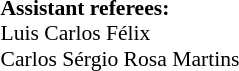<table width=50% style="font-size: 90%">
<tr>
<td><br><strong>Assistant referees:</strong>
<br> Luis Carlos Félix
<br> Carlos Sérgio Rosa Martins</td>
</tr>
</table>
